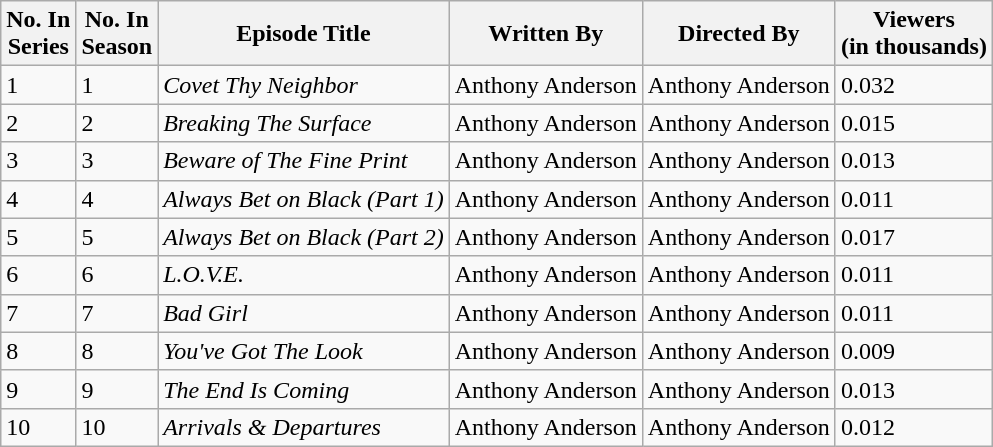<table class="wikitable">
<tr>
<th>No. In<br>Series</th>
<th>No. In<br>Season</th>
<th>Episode Title</th>
<th>Written By</th>
<th>Directed By</th>
<th>Viewers<br>(in thousands)</th>
</tr>
<tr>
<td>1</td>
<td>1</td>
<td><em>Covet Thy Neighbor</em></td>
<td>Anthony Anderson</td>
<td>Anthony Anderson</td>
<td>0.032</td>
</tr>
<tr>
<td>2</td>
<td>2</td>
<td><em>Breaking The Surface</em></td>
<td>Anthony Anderson</td>
<td>Anthony Anderson</td>
<td>0.015</td>
</tr>
<tr>
<td>3</td>
<td>3</td>
<td><em>Beware of The Fine Print</em></td>
<td>Anthony Anderson</td>
<td>Anthony Anderson</td>
<td>0.013</td>
</tr>
<tr>
<td>4</td>
<td>4</td>
<td><em>Always Bet on Black (Part 1)</em></td>
<td>Anthony Anderson</td>
<td>Anthony Anderson</td>
<td>0.011</td>
</tr>
<tr>
<td>5</td>
<td>5</td>
<td><em>Always Bet on Black (Part 2)</em></td>
<td>Anthony Anderson</td>
<td>Anthony Anderson</td>
<td>0.017</td>
</tr>
<tr>
<td>6</td>
<td>6</td>
<td><em>L.O.V.E.</em></td>
<td>Anthony Anderson</td>
<td>Anthony Anderson</td>
<td>0.011</td>
</tr>
<tr>
<td>7</td>
<td>7</td>
<td><em>Bad Girl</em></td>
<td>Anthony Anderson</td>
<td>Anthony Anderson</td>
<td>0.011</td>
</tr>
<tr>
<td>8</td>
<td>8</td>
<td><em>You've Got The Look</em></td>
<td>Anthony Anderson</td>
<td>Anthony Anderson</td>
<td>0.009</td>
</tr>
<tr>
<td>9</td>
<td>9</td>
<td><em>The End Is Coming</em></td>
<td>Anthony Anderson</td>
<td>Anthony Anderson</td>
<td>0.013</td>
</tr>
<tr>
<td>10</td>
<td>10</td>
<td><em>Arrivals & Departures</em></td>
<td>Anthony Anderson</td>
<td>Anthony Anderson</td>
<td>0.012</td>
</tr>
</table>
